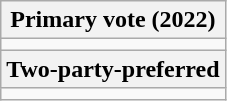<table class="wikitable">
<tr>
<th>Primary vote (2022)</th>
</tr>
<tr>
<td></td>
</tr>
<tr>
<th>Two-party-preferred</th>
</tr>
<tr>
<td></td>
</tr>
</table>
